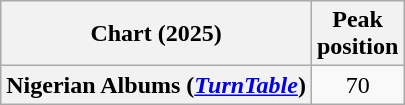<table class="wikitable plainrowheaders" style="text-align:center">
<tr>
<th scope="col">Chart (2025)</th>
<th scope="col">Peak<br>position</th>
</tr>
<tr>
<th scope="row">Nigerian Albums (<em><a href='#'>TurnTable</a></em>)</th>
<td>70</td>
</tr>
</table>
